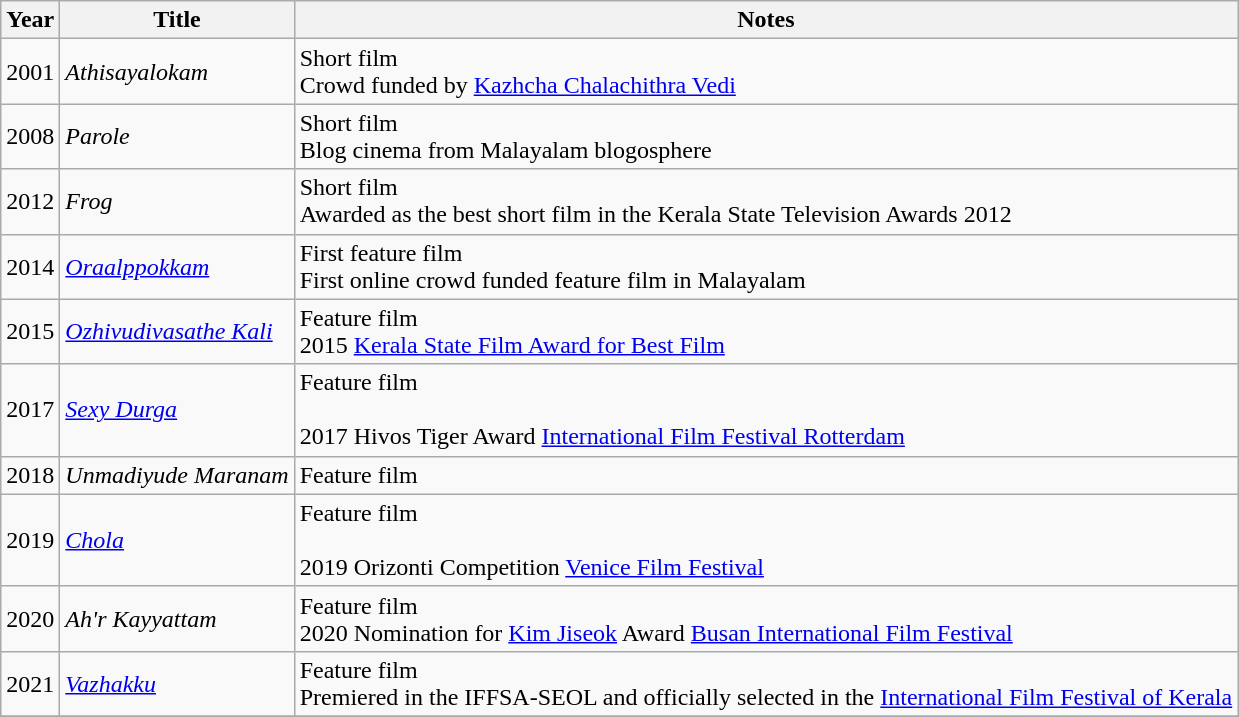<table class="wikitable sortable">
<tr>
<th>Year</th>
<th>Title</th>
<th class="unsortable">Notes</th>
</tr>
<tr>
<td>2001</td>
<td><em>Athisayalokam</em></td>
<td>Short film <br> Crowd funded by <a href='#'>Kazhcha Chalachithra Vedi</a></td>
</tr>
<tr>
<td>2008</td>
<td><em>Parole</em></td>
<td>Short film <br> Blog cinema from Malayalam blogosphere </td>
</tr>
<tr>
<td>2012</td>
<td><em>Frog</em></td>
<td>Short film <br> Awarded as the best short film in the Kerala State Television Awards 2012 </td>
</tr>
<tr>
<td>2014</td>
<td><em><a href='#'>Oraalppokkam</a></em></td>
<td>First feature film <br> First online crowd funded feature film in Malayalam</td>
</tr>
<tr>
<td>2015</td>
<td><em><a href='#'>Ozhivudivasathe Kali</a></em></td>
<td>Feature film <br>2015 <a href='#'>Kerala State Film Award for Best Film</a></td>
</tr>
<tr>
<td>2017</td>
<td><em><a href='#'>Sexy Durga</a></em></td>
<td>Feature film <br>  <br>2017 Hivos Tiger Award <a href='#'>International Film Festival Rotterdam</a></td>
</tr>
<tr>
<td>2018</td>
<td><em>Unmadiyude Maranam</em></td>
<td>Feature film <br> </td>
</tr>
<tr>
<td>2019</td>
<td><a href='#'><em>Chola</em></a></td>
<td>Feature film <br>  <br> 2019 Orizonti Competition <a href='#'>Venice Film Festival</a></td>
</tr>
<tr>
<td>2020</td>
<td><em>Ah'r Kayyattam</em></td>
<td>Feature film <br> 2020 Nomination for <a href='#'>Kim Jiseok</a> Award <a href='#'>Busan International Film Festival</a></td>
</tr>
<tr>
<td>2021</td>
<td><em><a href='#'>Vazhakku</a></em></td>
<td>Feature film <br>  Premiered in the IFFSA-SEOL  and officially selected in the <a href='#'>International Film Festival of Kerala</a></td>
</tr>
<tr>
</tr>
</table>
